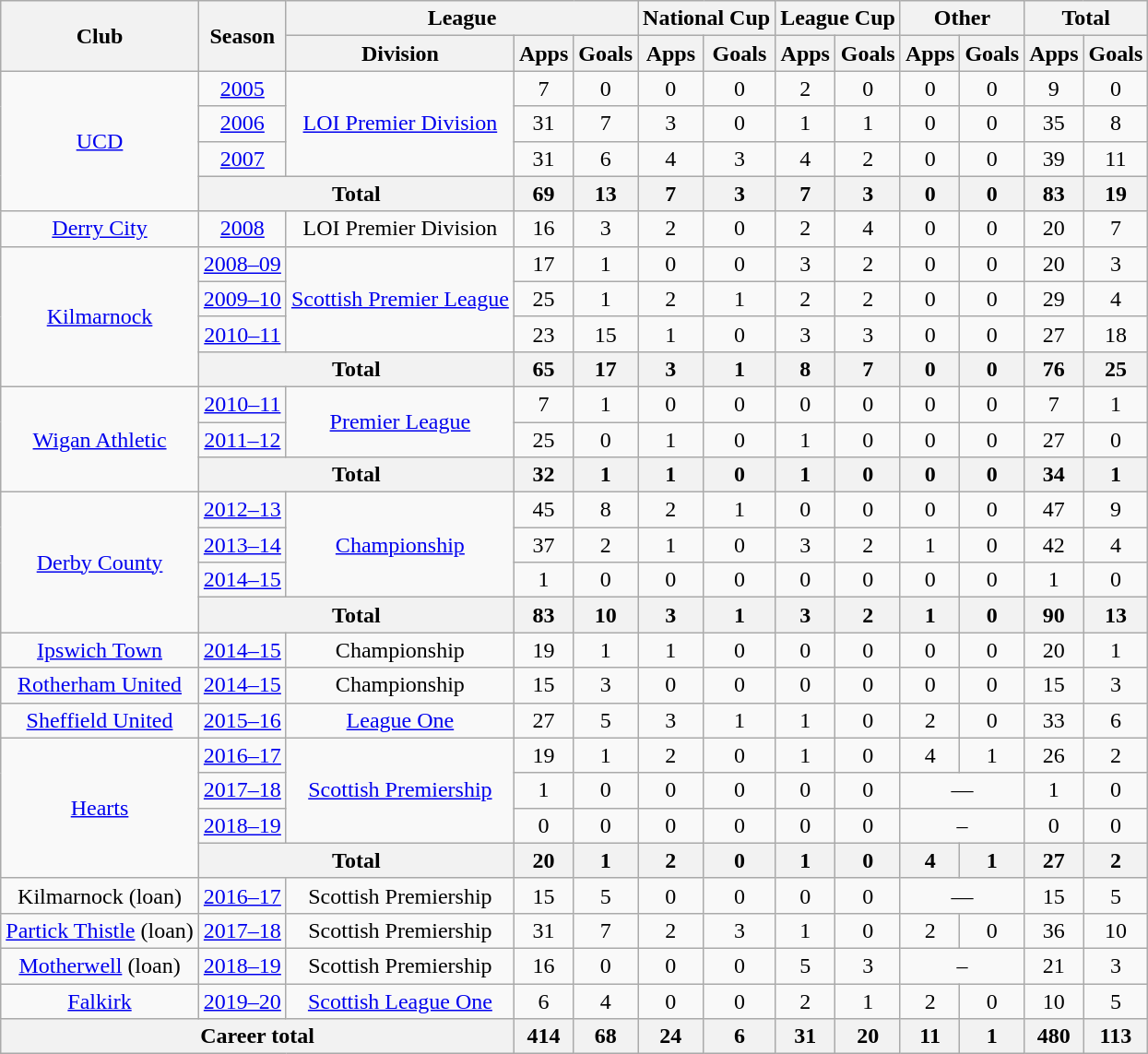<table class="wikitable" style="text-align: center">
<tr>
<th rowspan="2">Club</th>
<th rowspan="2">Season</th>
<th colspan="3">League</th>
<th colspan="2">National Cup</th>
<th colspan="2">League Cup</th>
<th colspan="2">Other</th>
<th colspan="2">Total</th>
</tr>
<tr>
<th>Division</th>
<th>Apps</th>
<th>Goals</th>
<th>Apps</th>
<th>Goals</th>
<th>Apps</th>
<th>Goals</th>
<th>Apps</th>
<th>Goals</th>
<th>Apps</th>
<th>Goals</th>
</tr>
<tr>
<td rowspan="4"><a href='#'>UCD</a></td>
<td><a href='#'>2005</a></td>
<td rowspan="3"><a href='#'>LOI Premier Division</a></td>
<td>7</td>
<td>0</td>
<td>0</td>
<td>0</td>
<td>2</td>
<td>0</td>
<td>0</td>
<td>0</td>
<td>9</td>
<td>0</td>
</tr>
<tr>
<td><a href='#'>2006</a></td>
<td>31</td>
<td>7</td>
<td>3</td>
<td>0</td>
<td>1</td>
<td>1</td>
<td>0</td>
<td>0</td>
<td>35</td>
<td>8</td>
</tr>
<tr>
<td><a href='#'>2007</a></td>
<td>31</td>
<td>6</td>
<td>4</td>
<td>3</td>
<td>4</td>
<td>2</td>
<td>0</td>
<td>0</td>
<td>39</td>
<td>11</td>
</tr>
<tr>
<th colspan="2">Total</th>
<th>69</th>
<th>13</th>
<th>7</th>
<th>3</th>
<th>7</th>
<th>3</th>
<th>0</th>
<th>0</th>
<th>83</th>
<th>19</th>
</tr>
<tr>
<td><a href='#'>Derry City</a></td>
<td><a href='#'>2008</a></td>
<td>LOI Premier Division</td>
<td>16</td>
<td>3</td>
<td>2</td>
<td>0</td>
<td>2</td>
<td>4</td>
<td>0</td>
<td>0</td>
<td>20</td>
<td>7</td>
</tr>
<tr>
<td rowspan="4"><a href='#'>Kilmarnock</a></td>
<td><a href='#'>2008–09</a></td>
<td rowspan="3"><a href='#'>Scottish Premier League</a></td>
<td>17</td>
<td>1</td>
<td>0</td>
<td>0</td>
<td>3</td>
<td>2</td>
<td>0</td>
<td>0</td>
<td>20</td>
<td>3</td>
</tr>
<tr>
<td><a href='#'>2009–10</a></td>
<td>25</td>
<td>1</td>
<td>2</td>
<td>1</td>
<td>2</td>
<td>2</td>
<td>0</td>
<td>0</td>
<td>29</td>
<td>4</td>
</tr>
<tr>
<td><a href='#'>2010–11</a></td>
<td>23</td>
<td>15</td>
<td>1</td>
<td>0</td>
<td>3</td>
<td>3</td>
<td>0</td>
<td>0</td>
<td>27</td>
<td>18</td>
</tr>
<tr>
<th colspan="2">Total</th>
<th>65</th>
<th>17</th>
<th>3</th>
<th>1</th>
<th>8</th>
<th>7</th>
<th>0</th>
<th>0</th>
<th>76</th>
<th>25</th>
</tr>
<tr>
<td rowspan="3"><a href='#'>Wigan Athletic</a></td>
<td><a href='#'>2010–11</a></td>
<td rowspan="2"><a href='#'>Premier League</a></td>
<td>7</td>
<td>1</td>
<td>0</td>
<td>0</td>
<td>0</td>
<td>0</td>
<td>0</td>
<td>0</td>
<td>7</td>
<td>1</td>
</tr>
<tr>
<td><a href='#'>2011–12</a></td>
<td>25</td>
<td>0</td>
<td>1</td>
<td>0</td>
<td>1</td>
<td>0</td>
<td>0</td>
<td>0</td>
<td>27</td>
<td>0</td>
</tr>
<tr>
<th colspan="2">Total</th>
<th>32</th>
<th>1</th>
<th>1</th>
<th>0</th>
<th>1</th>
<th>0</th>
<th>0</th>
<th>0</th>
<th>34</th>
<th>1</th>
</tr>
<tr>
<td rowspan="4"><a href='#'>Derby County</a></td>
<td><a href='#'>2012–13</a></td>
<td rowspan="3"><a href='#'>Championship</a></td>
<td>45</td>
<td>8</td>
<td>2</td>
<td>1</td>
<td>0</td>
<td>0</td>
<td>0</td>
<td>0</td>
<td>47</td>
<td>9</td>
</tr>
<tr>
<td><a href='#'>2013–14</a></td>
<td>37</td>
<td>2</td>
<td>1</td>
<td>0</td>
<td>3</td>
<td>2</td>
<td>1</td>
<td>0</td>
<td>42</td>
<td>4</td>
</tr>
<tr>
<td><a href='#'>2014–15</a></td>
<td>1</td>
<td>0</td>
<td>0</td>
<td>0</td>
<td>0</td>
<td>0</td>
<td>0</td>
<td>0</td>
<td>1</td>
<td>0</td>
</tr>
<tr>
<th colspan="2">Total</th>
<th>83</th>
<th>10</th>
<th>3</th>
<th>1</th>
<th>3</th>
<th>2</th>
<th>1</th>
<th>0</th>
<th>90</th>
<th>13</th>
</tr>
<tr>
<td><a href='#'>Ipswich Town</a></td>
<td><a href='#'>2014–15</a></td>
<td>Championship</td>
<td>19</td>
<td>1</td>
<td>1</td>
<td>0</td>
<td>0</td>
<td>0</td>
<td>0</td>
<td>0</td>
<td>20</td>
<td>1</td>
</tr>
<tr>
<td><a href='#'>Rotherham United</a></td>
<td><a href='#'>2014–15</a></td>
<td>Championship</td>
<td>15</td>
<td>3</td>
<td>0</td>
<td>0</td>
<td>0</td>
<td>0</td>
<td>0</td>
<td>0</td>
<td>15</td>
<td>3</td>
</tr>
<tr>
<td><a href='#'>Sheffield United</a></td>
<td><a href='#'>2015–16</a></td>
<td><a href='#'>League One</a></td>
<td>27</td>
<td>5</td>
<td>3</td>
<td>1</td>
<td>1</td>
<td>0</td>
<td>2</td>
<td>0</td>
<td>33</td>
<td>6</td>
</tr>
<tr>
<td rowspan="4"><a href='#'>Hearts</a></td>
<td><a href='#'>2016–17</a></td>
<td rowspan="3"><a href='#'>Scottish Premiership</a></td>
<td>19</td>
<td>1</td>
<td>2</td>
<td>0</td>
<td>1</td>
<td>0</td>
<td>4</td>
<td>1</td>
<td>26</td>
<td>2</td>
</tr>
<tr>
<td><a href='#'>2017–18</a></td>
<td>1</td>
<td>0</td>
<td>0</td>
<td>0</td>
<td>0</td>
<td>0</td>
<td colspan="2">—</td>
<td>1</td>
<td>0</td>
</tr>
<tr>
<td><a href='#'>2018–19</a></td>
<td>0</td>
<td>0</td>
<td>0</td>
<td>0</td>
<td>0</td>
<td>0</td>
<td colspan=2>–</td>
<td>0</td>
<td>0</td>
</tr>
<tr>
<th colspan="2">Total</th>
<th>20</th>
<th>1</th>
<th>2</th>
<th>0</th>
<th>1</th>
<th>0</th>
<th>4</th>
<th>1</th>
<th>27</th>
<th>2</th>
</tr>
<tr>
<td>Kilmarnock (loan)</td>
<td><a href='#'>2016–17</a></td>
<td>Scottish Premiership</td>
<td>15</td>
<td>5</td>
<td>0</td>
<td>0</td>
<td>0</td>
<td>0</td>
<td colspan="2">—</td>
<td>15</td>
<td>5</td>
</tr>
<tr>
<td><a href='#'>Partick Thistle</a> (loan)</td>
<td><a href='#'>2017–18</a></td>
<td>Scottish Premiership</td>
<td>31</td>
<td>7</td>
<td>2</td>
<td>3</td>
<td>1</td>
<td>0</td>
<td>2</td>
<td>0</td>
<td>36</td>
<td>10</td>
</tr>
<tr>
<td><a href='#'>Motherwell</a> (loan)</td>
<td><a href='#'>2018–19</a></td>
<td>Scottish Premiership</td>
<td>16</td>
<td>0</td>
<td>0</td>
<td>0</td>
<td>5</td>
<td>3</td>
<td colspan=2>–</td>
<td>21</td>
<td>3</td>
</tr>
<tr>
<td><a href='#'>Falkirk</a></td>
<td><a href='#'>2019–20</a></td>
<td><a href='#'>Scottish League One</a></td>
<td>6</td>
<td>4</td>
<td>0</td>
<td>0</td>
<td>2</td>
<td>1</td>
<td>2</td>
<td>0</td>
<td>10</td>
<td>5</td>
</tr>
<tr>
<th colspan="3">Career total</th>
<th>414</th>
<th>68</th>
<th>24</th>
<th>6</th>
<th>31</th>
<th>20</th>
<th>11</th>
<th>1</th>
<th>480</th>
<th>113</th>
</tr>
</table>
